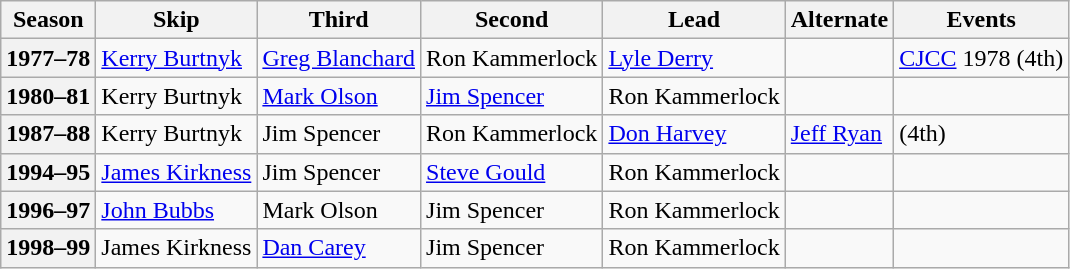<table class="wikitable">
<tr>
<th scope="col">Season</th>
<th scope="col">Skip</th>
<th scope="col">Third</th>
<th scope="col">Second</th>
<th scope="col">Lead</th>
<th scope="col">Alternate</th>
<th scope="col">Events</th>
</tr>
<tr>
<th scope="row">1977–78</th>
<td><a href='#'>Kerry Burtnyk</a></td>
<td><a href='#'>Greg Blanchard</a></td>
<td>Ron Kammerlock</td>
<td><a href='#'>Lyle Derry</a></td>
<td></td>
<td><a href='#'>CJCC</a> 1978 (4th)</td>
</tr>
<tr>
<th scope="row">1980–81</th>
<td>Kerry Burtnyk</td>
<td><a href='#'>Mark Olson</a></td>
<td><a href='#'>Jim Spencer</a></td>
<td>Ron Kammerlock</td>
<td></td>
<td> <br> </td>
</tr>
<tr>
<th scope="row">1987–88</th>
<td>Kerry Burtnyk</td>
<td>Jim Spencer</td>
<td>Ron Kammerlock</td>
<td><a href='#'>Don Harvey</a></td>
<td><a href='#'>Jeff Ryan</a></td>
<td> (4th)</td>
</tr>
<tr>
<th scope="row">1994–95</th>
<td><a href='#'>James Kirkness</a></td>
<td>Jim Spencer</td>
<td><a href='#'>Steve Gould</a></td>
<td>Ron Kammerlock</td>
<td></td>
<td></td>
</tr>
<tr>
<th scope="row">1996–97</th>
<td><a href='#'>John Bubbs</a></td>
<td>Mark Olson</td>
<td>Jim Spencer</td>
<td>Ron Kammerlock</td>
<td></td>
<td></td>
</tr>
<tr>
<th scope="row">1998–99</th>
<td>James Kirkness</td>
<td><a href='#'>Dan Carey</a></td>
<td>Jim Spencer</td>
<td>Ron Kammerlock</td>
<td></td>
<td></td>
</tr>
</table>
